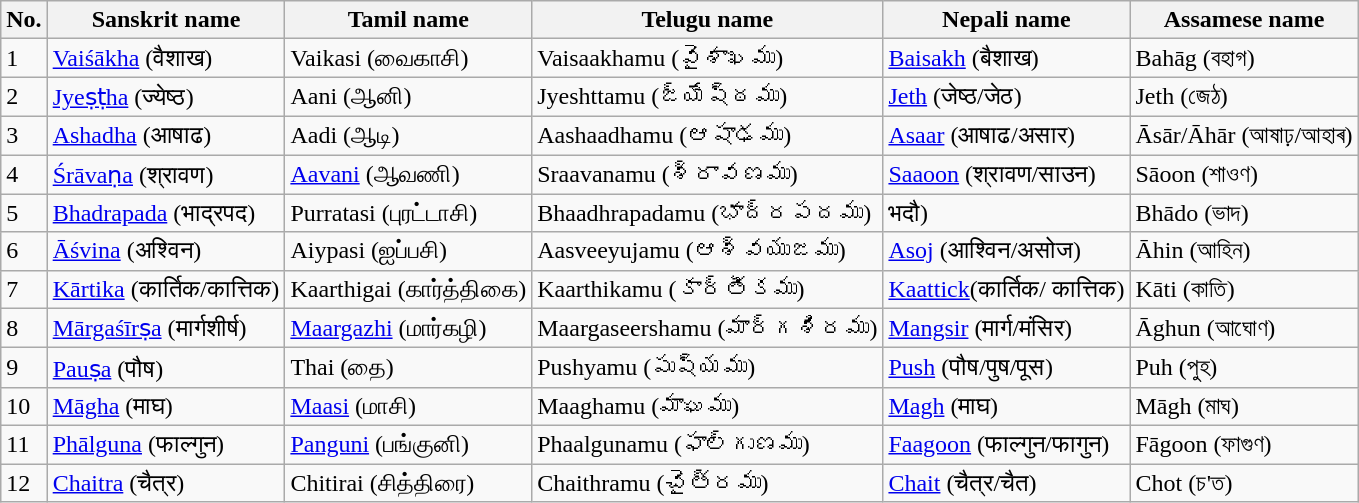<table class="wikitable">
<tr>
<th>No.</th>
<th>Sanskrit name</th>
<th>Tamil name</th>
<th>Telugu name</th>
<th>Nepali name</th>
<th>Assamese name</th>
</tr>
<tr>
<td>1</td>
<td><a href='#'>Vaiśākha</a> (वैशाख)</td>
<td>Vaikasi (வைகாசி)</td>
<td>Vaisaakhamu (వైశాఖము)</td>
<td><a href='#'>Baisakh</a> (बैशाख)</td>
<td>Bahāg (বহাগ)</td>
</tr>
<tr>
<td>2</td>
<td><a href='#'>Jyeṣṭha</a> (ज्येष्ठ)</td>
<td>Aani (ஆனி)</td>
<td>Jyeshttamu (జ్యేష్ఠము)</td>
<td><a href='#'>Jeth</a> (जेष्ठ/जेठ)</td>
<td>Jeth (জেঠ)</td>
</tr>
<tr>
<td>3</td>
<td><a href='#'>Ashadha</a> (आषाढ)</td>
<td>Aadi (ஆடி)</td>
<td>Aashaadhamu (ఆషాఢము)</td>
<td><a href='#'>Asaar</a> (आषाढ/असार)</td>
<td>Āsār/Āhār (আষাঢ়/আহাৰ)</td>
</tr>
<tr>
<td>4</td>
<td><a href='#'>Śrāvaṇa</a> (श्रावण)</td>
<td><a href='#'>Aavani</a> (ஆவணி)</td>
<td>Sraavanamu (శ్రావణము)</td>
<td><a href='#'>Saaoon</a> (श्रावण/साउन)</td>
<td>Sāoon (শাওণ)</td>
</tr>
<tr>
<td>5</td>
<td><a href='#'>Bhadrapada</a> (भाद्रपद)</td>
<td>Purratasi (புரட்டாசி)</td>
<td>Bhaadhrapadamu (భాద్రపదము)</td>
<td>भदौ)</td>
<td>Bhādo (ভাদ)</td>
</tr>
<tr>
<td>6</td>
<td><a href='#'>Āśvina</a> (अश्विन)</td>
<td>Aiypasi (ஐப்பசி)</td>
<td>Aasveeyujamu (ఆశ్వయుజము)</td>
<td><a href='#'>Asoj</a> (आश्विन/असोज)</td>
<td>Āhin (আহিন)</td>
</tr>
<tr>
<td>7</td>
<td><a href='#'>Kārtika</a> (कार्तिक/कात्तिक)</td>
<td>Kaarthigai (கார்த்திகை)</td>
<td>Kaarthikamu (కార్తీకము)</td>
<td><a href='#'>Kaattick</a>(कार्तिक/ कात्तिक)</td>
<td>Kāti (কাতি)</td>
</tr>
<tr>
<td>8</td>
<td><a href='#'>Mārgaśīrṣa</a> (मार्गशीर्ष)</td>
<td><a href='#'>Maargazhi</a> (மார்கழி)</td>
<td>Maargaseershamu	(మార్గశిరము)</td>
<td><a href='#'>Mangsir</a> (मार्ग/मंसिर)</td>
<td>Āghun (আঘোণ)</td>
</tr>
<tr>
<td>9</td>
<td><a href='#'>Pauṣa</a> (पौष)</td>
<td>Thai (தை)</td>
<td>Pushyamu (పుష్యము)</td>
<td><a href='#'>Push</a> (पौष/पुष/पूस)</td>
<td>Puh (পুহ)</td>
</tr>
<tr>
<td>10</td>
<td><a href='#'>Māgha</a> (माघ)</td>
<td><a href='#'>Maasi</a> (மாசி)</td>
<td>Maaghamu (మాఘము)</td>
<td><a href='#'>Magh</a> (माघ)</td>
<td>Māgh (মাঘ)</td>
</tr>
<tr>
<td>11</td>
<td><a href='#'>Phālguna</a> (फाल्गुन)</td>
<td><a href='#'>Panguni</a> (பங்குனி)</td>
<td>Phaalgunamu (ఫాల్గుణము)</td>
<td><a href='#'>Faagoon</a> (फाल्गुन/फागुन)</td>
<td>Fāgoon (ফাগুণ)</td>
</tr>
<tr>
<td>12</td>
<td><a href='#'>Chaitra</a> (चैत्र)</td>
<td>Chitirai (சித்திரை)</td>
<td>Chaithramu	(చైత్రము)</td>
<td><a href='#'>Chait</a> (चैत्र/चैत)</td>
<td>Chot (চ'ত)</td>
</tr>
</table>
